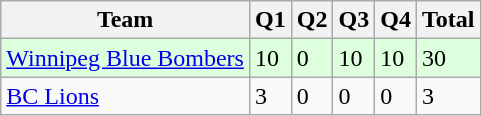<table class="wikitable">
<tr>
<th>Team</th>
<th>Q1</th>
<th>Q2</th>
<th>Q3</th>
<th>Q4</th>
<th>Total</th>
</tr>
<tr style="background-color:#DDFFDD">
<td><a href='#'>Winnipeg Blue Bombers</a></td>
<td>10</td>
<td>0</td>
<td>10</td>
<td>10</td>
<td>30</td>
</tr>
<tr>
<td><a href='#'>BC Lions</a></td>
<td>3</td>
<td>0</td>
<td>0</td>
<td>0</td>
<td>3</td>
</tr>
</table>
